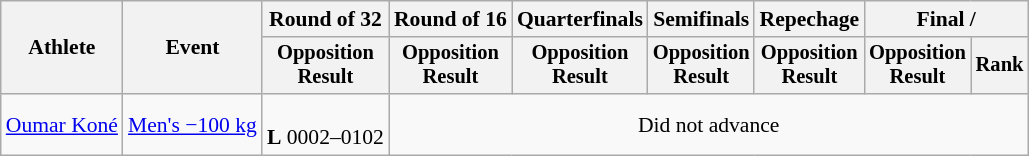<table class="wikitable" style="font-size:90%">
<tr>
<th rowspan=2>Athlete</th>
<th rowspan=2>Event</th>
<th>Round of 32</th>
<th>Round of 16</th>
<th>Quarterfinals</th>
<th>Semifinals</th>
<th>Repechage</th>
<th colspan=2>Final / </th>
</tr>
<tr style="font-size:95%">
<th>Opposition<br>Result</th>
<th>Opposition<br>Result</th>
<th>Opposition<br>Result</th>
<th>Opposition<br>Result</th>
<th>Opposition<br>Result</th>
<th>Opposition<br>Result</th>
<th>Rank</th>
</tr>
<tr align=center>
<td align=left><a href='#'>Oumar Koné</a></td>
<td align=left><a href='#'>Men's −100 kg</a></td>
<td><br><strong>L</strong> 0002–0102</td>
<td colspan=6>Did not advance</td>
</tr>
</table>
